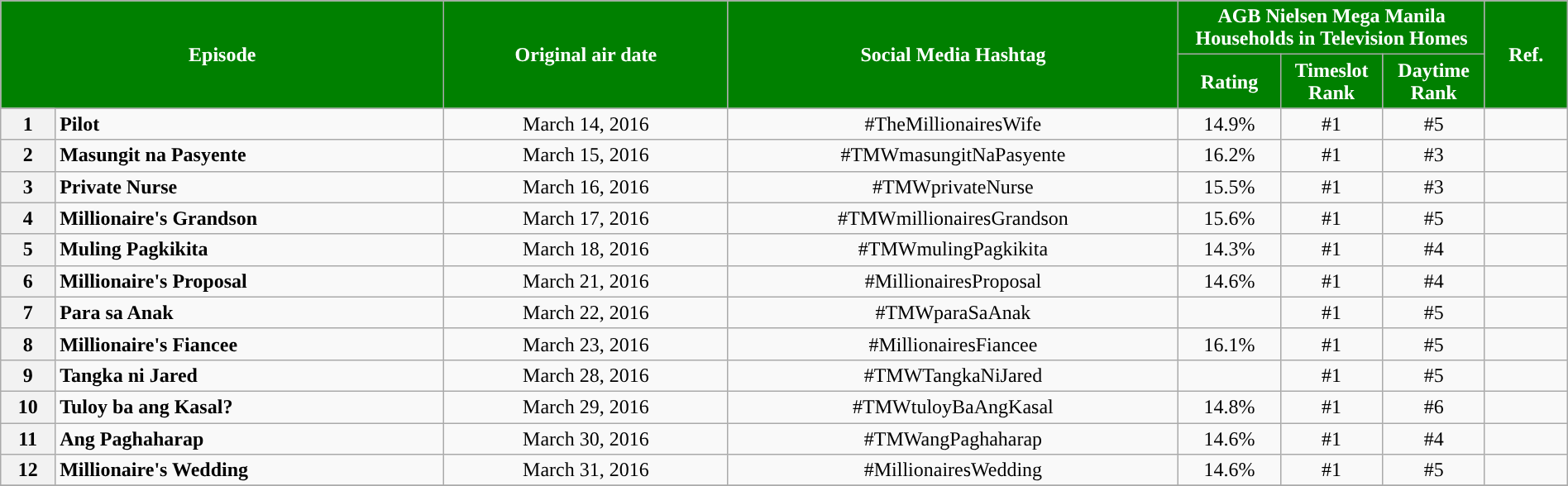<table class="wikitable" style="text-align:center; font-size:100%; line-height:18px;"  width="100%">
<tr>
<th colspan="2" rowspan="2" style="background-color:#008000; color:#ffffff;">Episode</th>
<th style="background:#008000; color:white" rowspan="2">Original air date</th>
<th style="background:#008000; color:white" rowspan="2">Social Media Hashtag</th>
<th style="background-color:#008000; color:#ffffff;" colspan="3">AGB Nielsen Mega Manila Households in Television Homes</th>
<th rowspan="2" style="background:#008000; color:white">Ref.</th>
</tr>
<tr style="text-align: center style=">
<th style="background-color:#008000; width:75px; color:#ffffff;">Rating</th>
<th style="background-color:#008000; width:75px; color:#ffffff;">Timeslot Rank</th>
<th style="background-color:#008000; width:75px; color:#ffffff;">Daytime Rank</th>
</tr>
<tr>
<th>1</th>
<td style="text-align: left;"><strong>Pilot</strong></td>
<td>March 14, 2016</td>
<td>#TheMillionairesWife</td>
<td>14.9%</td>
<td>#1</td>
<td>#5</td>
<td></td>
</tr>
<tr>
<th>2</th>
<td style="text-align: left;"><strong>Masungit na Pasyente</strong></td>
<td>March 15, 2016</td>
<td>#TMWmasungitNaPasyente</td>
<td>16.2%</td>
<td>#1</td>
<td>#3</td>
<td></td>
</tr>
<tr>
<th>3</th>
<td style="text-align: left;"><strong>Private Nurse</strong></td>
<td>March 16, 2016</td>
<td>#TMWprivateNurse</td>
<td>15.5%</td>
<td>#1</td>
<td>#3</td>
<td></td>
</tr>
<tr>
<th>4</th>
<td style="text-align: left;"><strong>Millionaire's Grandson</strong></td>
<td>March 17, 2016</td>
<td>#TMWmillionairesGrandson</td>
<td>15.6%</td>
<td>#1</td>
<td>#5</td>
<td></td>
</tr>
<tr>
<th>5</th>
<td style="text-align: left;"><strong>Muling Pagkikita</strong></td>
<td>March 18, 2016</td>
<td>#TMWmulingPagkikita</td>
<td>14.3%</td>
<td>#1</td>
<td>#4</td>
<td></td>
</tr>
<tr>
<th>6</th>
<td style="text-align: left;"><strong>Millionaire's Proposal</strong></td>
<td>March 21, 2016</td>
<td>#MillionairesProposal</td>
<td>14.6%</td>
<td>#1</td>
<td>#4</td>
<td></td>
</tr>
<tr>
<th>7</th>
<td style="text-align: left;"><strong>Para sa Anak</strong></td>
<td>March 22, 2016</td>
<td>#TMWparaSaAnak</td>
<td></td>
<td>#1</td>
<td>#5</td>
<td></td>
</tr>
<tr>
<th>8</th>
<td style="text-align: left;"><strong>Millionaire's Fiancee</strong></td>
<td>March 23, 2016</td>
<td>#MillionairesFiancee</td>
<td>16.1%</td>
<td>#1</td>
<td>#5</td>
<td></td>
</tr>
<tr>
<th>9</th>
<td style="text-align: left;"><strong>Tangka ni Jared</strong></td>
<td>March 28, 2016</td>
<td>#TMWTangkaNiJared</td>
<td></td>
<td>#1</td>
<td>#5</td>
<td></td>
</tr>
<tr>
<th>10</th>
<td style="text-align: left;"><strong>Tuloy ba ang Kasal?</strong></td>
<td>March 29, 2016</td>
<td>#TMWtuloyBaAngKasal</td>
<td>14.8%</td>
<td>#1</td>
<td>#6</td>
<td></td>
</tr>
<tr>
<th>11</th>
<td style="text-align: left;"><strong>Ang Paghaharap</strong></td>
<td>March 30, 2016</td>
<td>#TMWangPaghaharap</td>
<td>14.6%</td>
<td>#1</td>
<td>#4</td>
<td></td>
</tr>
<tr>
<th>12</th>
<td style="text-align: left;"><strong>Millionaire's Wedding</strong></td>
<td>March 31, 2016</td>
<td>#MillionairesWedding</td>
<td>14.6%</td>
<td>#1</td>
<td>#5</td>
<td></td>
</tr>
<tr>
</tr>
</table>
